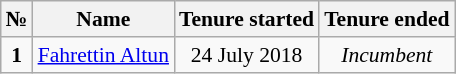<table class="wikitable" style="text-align:center; font-size:90%;">
<tr>
<th>№</th>
<th>Name</th>
<th>Tenure started</th>
<th>Tenure ended</th>
</tr>
<tr>
<td><strong>1</strong></td>
<td><a href='#'>Fahrettin Altun</a></td>
<td>24 July 2018</td>
<td><em>Incumbent</em></td>
</tr>
</table>
